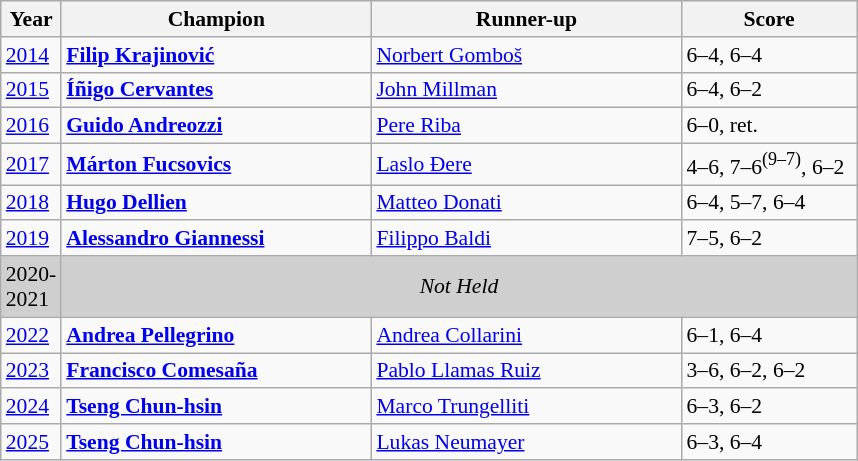<table class="wikitable" style="font-size:90%">
<tr>
<th>Year</th>
<th width="200">Champion</th>
<th width="200">Runner-up</th>
<th width="110">Score</th>
</tr>
<tr>
<td><a href='#'>2014</a></td>
<td> <strong><a href='#'>Filip Krajinović</a></strong></td>
<td> <a href='#'>Norbert Gomboš</a></td>
<td>6–4, 6–4</td>
</tr>
<tr>
<td><a href='#'>2015</a></td>
<td> <strong><a href='#'>Íñigo Cervantes</a></strong></td>
<td> <a href='#'>John Millman</a></td>
<td>6–4, 6–2</td>
</tr>
<tr>
<td><a href='#'>2016</a></td>
<td> <strong><a href='#'>Guido Andreozzi</a></strong></td>
<td> <a href='#'>Pere Riba</a></td>
<td>6–0, ret.</td>
</tr>
<tr>
<td><a href='#'>2017</a></td>
<td> <strong><a href='#'>Márton Fucsovics</a></strong></td>
<td> <a href='#'>Laslo Đere</a></td>
<td>4–6, 7–6<sup>(9–7)</sup>, 6–2</td>
</tr>
<tr>
<td><a href='#'>2018</a></td>
<td> <strong><a href='#'>Hugo Dellien</a></strong></td>
<td> <a href='#'>Matteo Donati</a></td>
<td>6–4, 5–7, 6–4</td>
</tr>
<tr>
<td><a href='#'>2019</a></td>
<td> <strong><a href='#'>Alessandro Giannessi</a></strong></td>
<td> <a href='#'>Filippo Baldi</a></td>
<td>7–5, 6–2</td>
</tr>
<tr>
<td style="background:#cfcfcf">2020- <br>2021</td>
<td colspan=3 align=center style="background:#cfcfcf"><em>Not Held</em></td>
</tr>
<tr>
<td><a href='#'>2022</a></td>
<td> <strong><a href='#'>Andrea Pellegrino</a></strong></td>
<td> <a href='#'>Andrea Collarini</a></td>
<td>6–1, 6–4</td>
</tr>
<tr>
<td><a href='#'>2023</a></td>
<td> <strong><a href='#'>Francisco Comesaña</a></strong></td>
<td> <a href='#'>Pablo Llamas Ruiz</a></td>
<td>3–6, 6–2, 6–2</td>
</tr>
<tr>
<td><a href='#'>2024</a></td>
<td> <strong><a href='#'>Tseng Chun-hsin</a></strong></td>
<td> <a href='#'>Marco Trungelliti</a></td>
<td>6–3, 6–2</td>
</tr>
<tr>
<td><a href='#'>2025</a></td>
<td> <strong><a href='#'>Tseng Chun-hsin</a></strong></td>
<td> <a href='#'>Lukas Neumayer</a></td>
<td>6–3, 6–4</td>
</tr>
</table>
